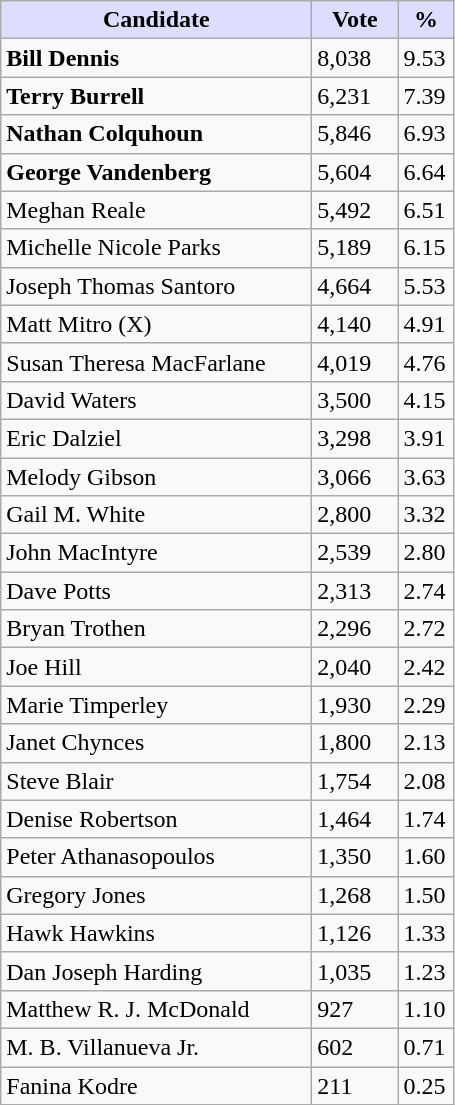<table class="wikitable">
<tr>
<th style="background:#ddf; width:200px;">Candidate</th>
<th style="background:#ddf; width:50px;">Vote</th>
<th style="background:#ddf; width:30px;">%</th>
</tr>
<tr>
<td><strong>Bill Dennis</strong></td>
<td>8,038</td>
<td>9.53</td>
</tr>
<tr>
<td><strong>Terry Burrell</strong></td>
<td>6,231</td>
<td>7.39</td>
</tr>
<tr>
<td><strong>Nathan Colquhoun</strong></td>
<td>5,846</td>
<td>6.93</td>
</tr>
<tr>
<td><strong>George Vandenberg</strong></td>
<td>5,604</td>
<td>6.64</td>
</tr>
<tr>
<td>Meghan Reale</td>
<td>5,492</td>
<td>6.51</td>
</tr>
<tr>
<td>Michelle Nicole Parks</td>
<td>5,189</td>
<td>6.15</td>
</tr>
<tr>
<td>Joseph Thomas Santoro</td>
<td>4,664</td>
<td>5.53</td>
</tr>
<tr>
<td>Matt Mitro (X)</td>
<td>4,140</td>
<td>4.91</td>
</tr>
<tr>
<td>Susan Theresa MacFarlane</td>
<td>4,019</td>
<td>4.76</td>
</tr>
<tr>
<td>David Waters</td>
<td>3,500</td>
<td>4.15</td>
</tr>
<tr>
<td>Eric Dalziel</td>
<td>3,298</td>
<td>3.91</td>
</tr>
<tr>
<td>Melody Gibson</td>
<td>3,066</td>
<td>3.63</td>
</tr>
<tr>
<td>Gail M. White</td>
<td>2,800</td>
<td>3.32</td>
</tr>
<tr>
<td>John MacIntyre</td>
<td>2,539</td>
<td>2.80</td>
</tr>
<tr>
<td>Dave Potts</td>
<td>2,313</td>
<td>2.74</td>
</tr>
<tr>
<td>Bryan Trothen</td>
<td>2,296</td>
<td>2.72</td>
</tr>
<tr>
<td>Joe Hill</td>
<td>2,040</td>
<td>2.42</td>
</tr>
<tr>
<td>Marie Timperley</td>
<td>1,930</td>
<td>2.29</td>
</tr>
<tr>
<td>Janet Chynces</td>
<td>1,800</td>
<td>2.13</td>
</tr>
<tr>
<td>Steve Blair</td>
<td>1,754</td>
<td>2.08</td>
</tr>
<tr>
<td>Denise Robertson</td>
<td>1,464</td>
<td>1.74</td>
</tr>
<tr>
<td>Peter Athanasopoulos</td>
<td>1,350</td>
<td>1.60</td>
</tr>
<tr>
<td>Gregory Jones</td>
<td>1,268</td>
<td>1.50</td>
</tr>
<tr>
<td>Hawk Hawkins</td>
<td>1,126</td>
<td>1.33</td>
</tr>
<tr>
<td>Dan Joseph Harding</td>
<td>1,035</td>
<td>1.23</td>
</tr>
<tr>
<td>Matthew R. J. McDonald</td>
<td>927</td>
<td>1.10</td>
</tr>
<tr>
<td>M. B. Villanueva Jr.</td>
<td>602</td>
<td>0.71</td>
</tr>
<tr>
<td>Fanina Kodre</td>
<td>211</td>
<td>0.25</td>
</tr>
</table>
